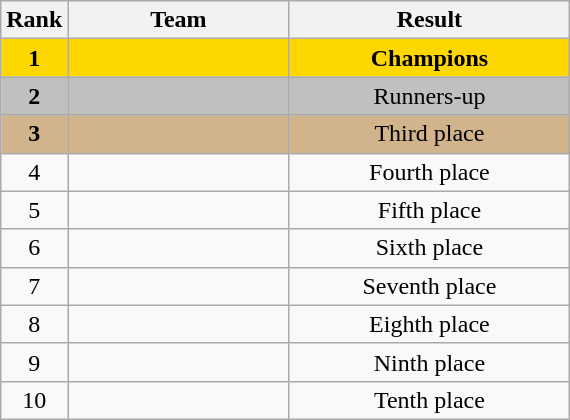<table class="wikitable" style="text-align:center">
<tr>
<th>Rank</th>
<th width=140>Team</th>
<th width=180>Result</th>
</tr>
<tr bgcolor="gold">
<td><strong>1</strong></td>
<td align="left"><strong></strong></td>
<td><strong>Champions</strong></td>
</tr>
<tr bgcolor="silver">
<td><strong>2</strong></td>
<td align="left"></td>
<td>Runners-up</td>
</tr>
<tr bgcolor="tan">
<td><strong>3</strong></td>
<td align="left"></td>
<td>Third place</td>
</tr>
<tr>
<td>4</td>
<td align="left"></td>
<td>Fourth place</td>
</tr>
<tr>
<td>5</td>
<td align="left"></td>
<td>Fifth place</td>
</tr>
<tr>
<td>6</td>
<td align="left"></td>
<td>Sixth place</td>
</tr>
<tr>
<td>7</td>
<td align="left"></td>
<td>Seventh place</td>
</tr>
<tr>
<td>8</td>
<td align="left"></td>
<td>Eighth place</td>
</tr>
<tr>
<td>9</td>
<td align="left"></td>
<td>Ninth place</td>
</tr>
<tr>
<td>10</td>
<td align="left"></td>
<td>Tenth place</td>
</tr>
</table>
